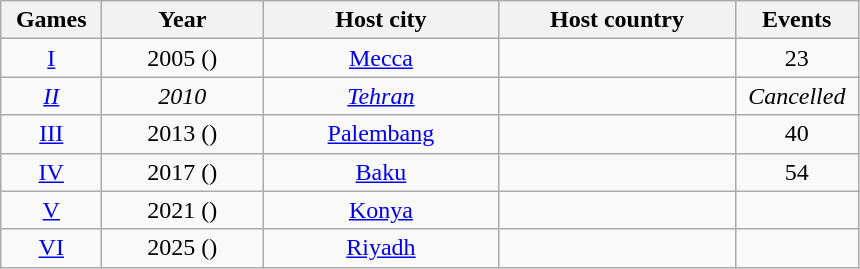<table class=wikitable style="text-align:center">
<tr>
<th width=60>Games</th>
<th width=100>Year</th>
<th width=150>Host city</th>
<th width=150>Host country</th>
<th width=75>Events</th>
</tr>
<tr>
<td><a href='#'>I</a></td>
<td>2005 ()</td>
<td><a href='#'>Mecca</a></td>
<td align=left></td>
<td>23</td>
</tr>
<tr>
<td><em><a href='#'>II</a></em></td>
<td><em>2010</em></td>
<td><em><a href='#'>Tehran</a></em></td>
<td align=left></td>
<td><em>Cancelled</em></td>
</tr>
<tr>
<td><a href='#'>III</a></td>
<td>2013 ()</td>
<td><a href='#'>Palembang</a></td>
<td align=left></td>
<td>40</td>
</tr>
<tr>
<td><a href='#'>IV</a></td>
<td>2017 ()</td>
<td><a href='#'>Baku</a></td>
<td align=left></td>
<td>54</td>
</tr>
<tr>
<td><a href='#'>V</a></td>
<td>2021 ()</td>
<td><a href='#'>Konya</a></td>
<td align=left></td>
<td></td>
</tr>
<tr>
<td><a href='#'>VI</a></td>
<td>2025 ()</td>
<td><a href='#'>Riyadh</a></td>
<td align=left></td>
<td></td>
</tr>
</table>
